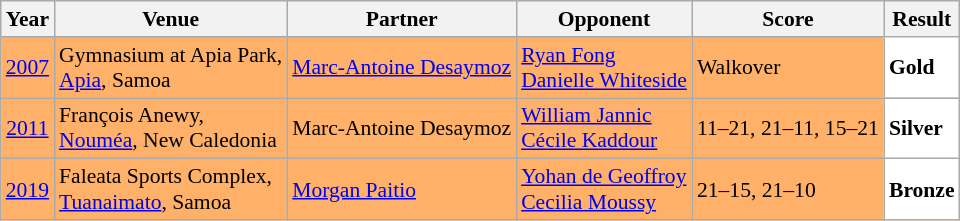<table class="sortable wikitable" style="font-size: 90%;">
<tr>
<th>Year</th>
<th>Venue</th>
<th>Partner</th>
<th>Opponent</th>
<th>Score</th>
<th>Result</th>
</tr>
<tr style="background:#FFB069">
<td align="center"><a href='#'>2007</a></td>
<td align="left">Gymnasium at Apia Park,<br><a href='#'>Apia</a>, Samoa</td>
<td align="left"> <a href='#'>Marc-Antoine Desaymoz</a></td>
<td align="left"> <a href='#'>Ryan Fong</a><br> <a href='#'>Danielle Whiteside</a></td>
<td align="left">Walkover</td>
<td style="text-align:left; background:white"> <strong>Gold</strong></td>
</tr>
<tr style="background:#FFB069">
<td align="center"><a href='#'>2011</a></td>
<td align="left">François Anewy,<br><a href='#'>Nouméa</a>, New Caledonia</td>
<td align="left"> Marc-Antoine Desaymoz</td>
<td align="left"> <a href='#'>William Jannic</a><br> <a href='#'>Cécile Kaddour</a></td>
<td align="left">11–21, 21–11, 15–21</td>
<td style="text-align:left; background:white"> <strong>Silver</strong></td>
</tr>
<tr style="background:#FFB069">
<td align="center"><a href='#'>2019</a></td>
<td align="left">Faleata Sports Complex,<br><a href='#'>Tuanaimato</a>, Samoa</td>
<td align="left"> <a href='#'>Morgan Paitio</a></td>
<td align="left"> <a href='#'>Yohan de Geoffroy</a><br> <a href='#'>Cecilia Moussy</a></td>
<td align="left">21–15, 21–10</td>
<td style="text-align:left; background:white"> <strong>Bronze</strong></td>
</tr>
</table>
